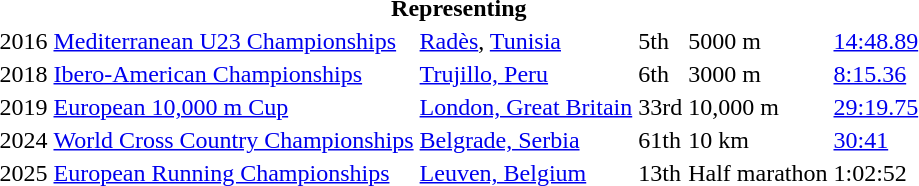<table>
<tr>
<th colspan="6">Representing </th>
</tr>
<tr>
<td>2016</td>
<td><a href='#'>Mediterranean U23 Championships</a></td>
<td><a href='#'>Radès</a>, <a href='#'>Tunisia</a></td>
<td>5th</td>
<td>5000 m</td>
<td><a href='#'>14:48.89</a></td>
</tr>
<tr>
<td>2018</td>
<td><a href='#'>Ibero-American Championships</a></td>
<td><a href='#'>Trujillo, Peru</a></td>
<td>6th</td>
<td>3000 m</td>
<td><a href='#'>8:15.36</a></td>
</tr>
<tr>
<td>2019</td>
<td><a href='#'>European 10,000 m Cup</a></td>
<td><a href='#'>London, Great Britain</a></td>
<td>33rd</td>
<td>10,000 m</td>
<td><a href='#'>29:19.75</a></td>
</tr>
<tr>
<td>2024</td>
<td><a href='#'>World Cross Country Championships</a></td>
<td><a href='#'>Belgrade, Serbia</a></td>
<td>61th</td>
<td>10 km </td>
<td><a href='#'>30:41</a></td>
</tr>
<tr>
<td>2025</td>
<td><a href='#'>European Running Championships</a></td>
<td><a href='#'>Leuven, Belgium</a></td>
<td>13th</td>
<td>Half marathon</td>
<td>1:02:52</td>
</tr>
</table>
